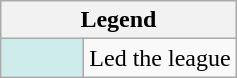<table class="wikitable">
<tr>
<th colspan="3">Legend</th>
</tr>
<tr>
<td style="background:#cfecec; width:3em;"></td>
<td>Led the league</td>
</tr>
</table>
